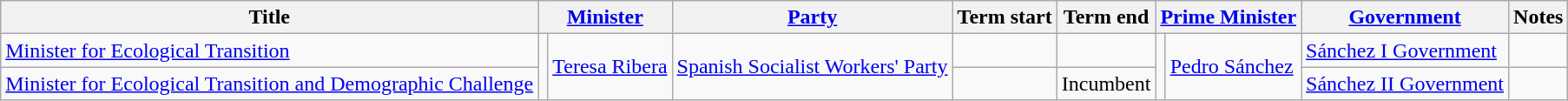<table class="wikitable sortable">
<tr>
<th>Title</th>
<th colspan=2><a href='#'>Minister</a></th>
<th><a href='#'>Party</a></th>
<th>Term start</th>
<th>Term end</th>
<th colspan=2><a href='#'>Prime Minister</a></th>
<th><a href='#'>Government</a></th>
<th class="unsortable">Notes</th>
</tr>
<tr>
<td><a href='#'>Minister for Ecological Transition</a></td>
<td rowspan=2 bgcolor=></td>
<td rowspan=2><a href='#'>Teresa Ribera</a></td>
<td rowspan=2><a href='#'>Spanish Socialist Workers' Party</a></td>
<td></td>
<td></td>
<td rowspan=2 bgcolor=></td>
<td rowspan=2><a href='#'>Pedro Sánchez</a></td>
<td><a href='#'>Sánchez I Government</a></td>
<td></td>
</tr>
<tr>
<td><a href='#'>Minister for Ecological Transition and Demographic Challenge</a></td>
<td></td>
<td>Incumbent</td>
<td><a href='#'>Sánchez II Government</a></td>
<td></td>
</tr>
</table>
